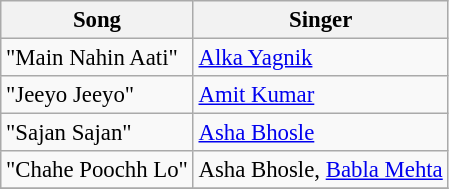<table class="wikitable" style="font-size:95%;">
<tr>
<th>Song</th>
<th>Singer</th>
</tr>
<tr>
<td>"Main Nahin Aati"</td>
<td><a href='#'>Alka Yagnik</a></td>
</tr>
<tr>
<td>"Jeeyo Jeeyo"</td>
<td><a href='#'>Amit Kumar</a></td>
</tr>
<tr>
<td>"Sajan Sajan"</td>
<td><a href='#'>Asha Bhosle</a></td>
</tr>
<tr>
<td>"Chahe Poochh Lo"</td>
<td>Asha Bhosle, <a href='#'>Babla Mehta</a></td>
</tr>
<tr>
</tr>
</table>
